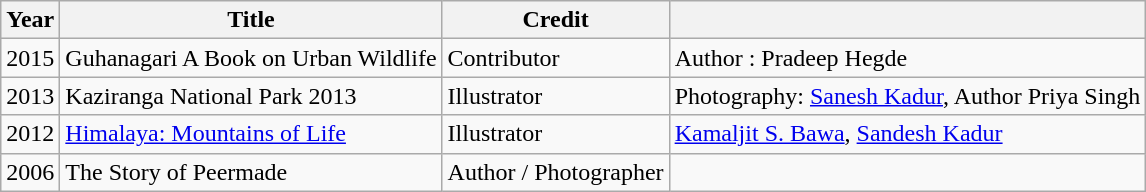<table class="wikitable">
<tr>
<th>Year</th>
<th>Title</th>
<th>Credit</th>
<th></th>
</tr>
<tr>
<td>2015</td>
<td>Guhanagari A Book on Urban Wildlife</td>
<td>Contributor</td>
<td>Author : Pradeep Hegde</td>
</tr>
<tr>
<td>2013</td>
<td>Kaziranga National Park 2013</td>
<td>Illustrator</td>
<td>Photography: <a href='#'>Sanesh Kadur</a>, Author Priya Singh</td>
</tr>
<tr>
<td>2012</td>
<td><a href='#'>Himalaya: Mountains of Life</a></td>
<td>Illustrator</td>
<td><a href='#'>Kamaljit S. Bawa</a>, <a href='#'>Sandesh Kadur</a></td>
</tr>
<tr>
<td>2006</td>
<td>The Story of Peermade</td>
<td>Author / Photographer</td>
<td></td>
</tr>
</table>
